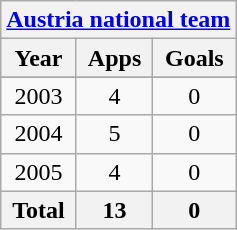<table class="wikitable" style="text-align:center">
<tr>
<th colspan="3"><a href='#'>Austria national team</a></th>
</tr>
<tr>
<th>Year</th>
<th>Apps</th>
<th>Goals</th>
</tr>
<tr>
</tr>
<tr>
<td>2003</td>
<td>4</td>
<td>0</td>
</tr>
<tr>
<td>2004</td>
<td>5</td>
<td>0</td>
</tr>
<tr>
<td>2005</td>
<td>4</td>
<td>0</td>
</tr>
<tr>
<th>Total</th>
<th>13</th>
<th>0</th>
</tr>
</table>
